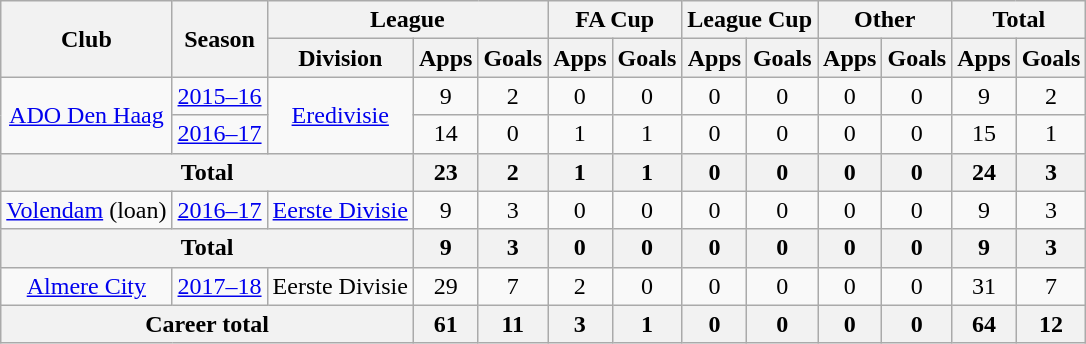<table class="wikitable" style="text-align: center;">
<tr>
<th rowspan="2">Club</th>
<th rowspan="2">Season</th>
<th colspan="3">League</th>
<th colspan="2">FA Cup</th>
<th colspan="2">League Cup</th>
<th colspan="2">Other</th>
<th colspan="2">Total</th>
</tr>
<tr>
<th>Division</th>
<th>Apps</th>
<th>Goals</th>
<th>Apps</th>
<th>Goals</th>
<th>Apps</th>
<th>Goals</th>
<th>Apps</th>
<th>Goals</th>
<th>Apps</th>
<th>Goals</th>
</tr>
<tr>
<td rowspan="2"><a href='#'>ADO Den Haag</a></td>
<td><a href='#'>2015–16</a></td>
<td rowspan="2"><a href='#'>Eredivisie</a></td>
<td>9</td>
<td>2</td>
<td>0</td>
<td>0</td>
<td>0</td>
<td>0</td>
<td>0</td>
<td>0</td>
<td>9</td>
<td>2</td>
</tr>
<tr>
<td><a href='#'>2016–17</a></td>
<td>14</td>
<td>0</td>
<td>1</td>
<td>1</td>
<td>0</td>
<td>0</td>
<td>0</td>
<td>0</td>
<td>15</td>
<td>1</td>
</tr>
<tr>
<th colspan="3">Total</th>
<th>23</th>
<th>2</th>
<th>1</th>
<th>1</th>
<th>0</th>
<th>0</th>
<th>0</th>
<th>0</th>
<th>24</th>
<th>3</th>
</tr>
<tr>
<td rowspan="1"><a href='#'>Volendam</a> (loan)</td>
<td><a href='#'>2016–17</a></td>
<td><a href='#'>Eerste Divisie</a></td>
<td>9</td>
<td>3</td>
<td>0</td>
<td>0</td>
<td>0</td>
<td>0</td>
<td>0</td>
<td>0</td>
<td>9</td>
<td>3</td>
</tr>
<tr>
<th colspan="3">Total</th>
<th>9</th>
<th>3</th>
<th>0</th>
<th>0</th>
<th>0</th>
<th>0</th>
<th>0</th>
<th>0</th>
<th>9</th>
<th>3</th>
</tr>
<tr>
<td rowspan="1"><a href='#'>Almere City</a></td>
<td><a href='#'>2017–18</a></td>
<td>Eerste Divisie</td>
<td>29</td>
<td>7</td>
<td>2</td>
<td>0</td>
<td>0</td>
<td>0</td>
<td>0</td>
<td>0</td>
<td>31</td>
<td>7</td>
</tr>
<tr>
<th colspan="3">Career total</th>
<th>61</th>
<th>11</th>
<th>3</th>
<th>1</th>
<th>0</th>
<th>0</th>
<th>0</th>
<th>0</th>
<th>64</th>
<th>12</th>
</tr>
</table>
